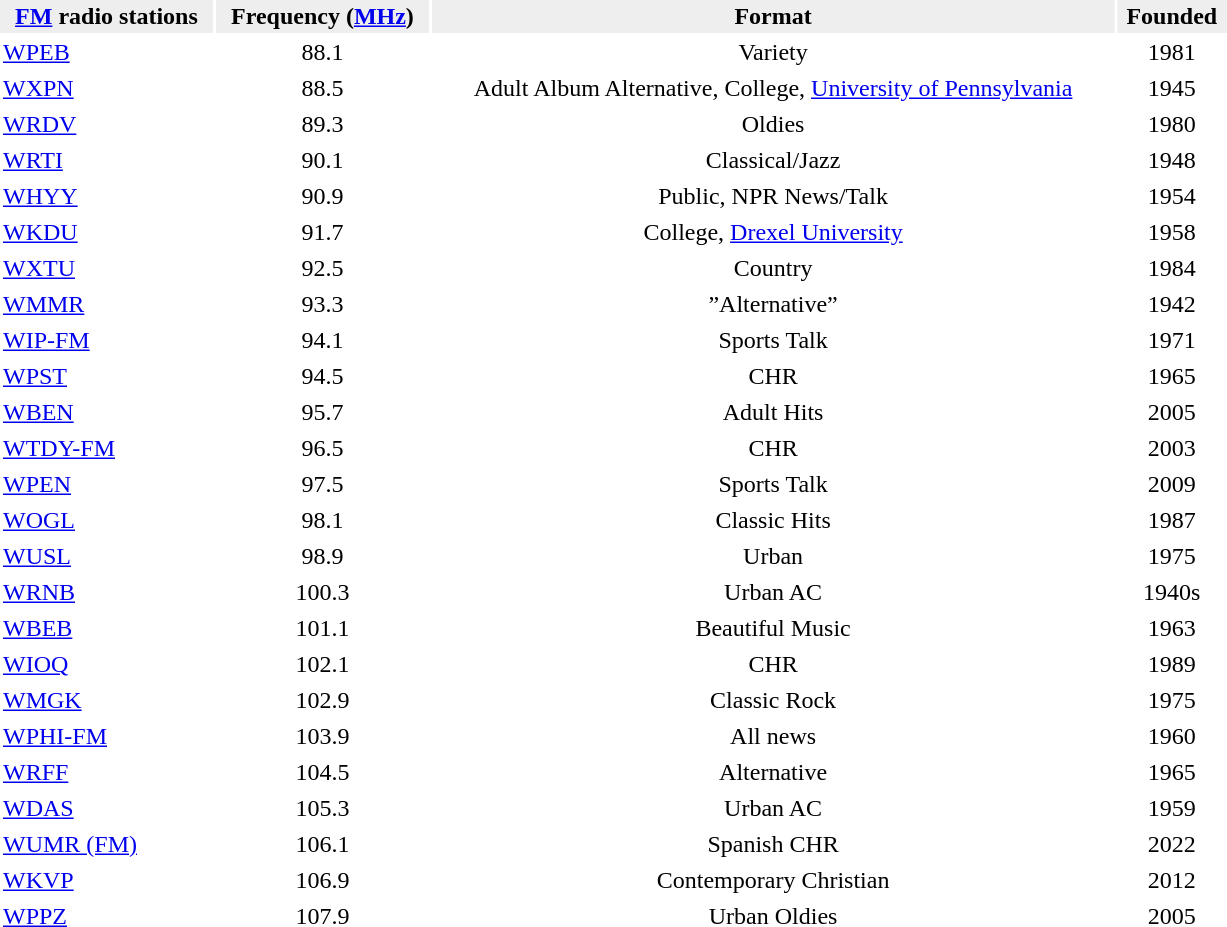<table border=0 cellpadding=2 cellspacing=2 width=65%>
<tr bgcolor=#EEEEEE>
<th><a href='#'>FM</a> radio stations</th>
<th>Frequency (<a href='#'>MHz</a>)</th>
<th>Format</th>
<th>Founded</th>
</tr>
<tr>
<td><a href='#'>WPEB</a></td>
<td align=center>88.1</td>
<td align=center>Variety</td>
<td align=center>1981</td>
</tr>
<tr>
<td><a href='#'>WXPN</a></td>
<td align=center>88.5</td>
<td align=center>Adult Album Alternative, College, <a href='#'>University of Pennsylvania</a></td>
<td align=center>1945</td>
</tr>
<tr>
<td><a href='#'>WRDV</a></td>
<td align=center>89.3</td>
<td align=center>Oldies</td>
<td align=center>1980</td>
</tr>
<tr>
<td><a href='#'>WRTI</a></td>
<td align=center>90.1</td>
<td align=center>Classical/Jazz</td>
<td align=center>1948</td>
</tr>
<tr>
<td><a href='#'>WHYY</a></td>
<td align=center>90.9</td>
<td align=center>Public, NPR News/Talk</td>
<td align=center>1954</td>
</tr>
<tr>
<td><a href='#'>WKDU</a></td>
<td align=center>91.7</td>
<td align=center>College, <a href='#'>Drexel University</a></td>
<td align=center>1958</td>
</tr>
<tr>
<td><a href='#'>WXTU</a></td>
<td align=center>92.5</td>
<td align=center>Country</td>
<td align=center>1984</td>
</tr>
<tr>
<td><a href='#'>WMMR</a></td>
<td align=center>93.3</td>
<td align=center>”Alternative”</td>
<td align=center>1942</td>
</tr>
<tr>
<td><a href='#'>WIP-FM</a></td>
<td align=center>94.1</td>
<td align=center>Sports Talk</td>
<td align=center>1971</td>
</tr>
<tr>
<td><a href='#'>WPST</a></td>
<td align=center>94.5</td>
<td align=center>CHR</td>
<td align=center>1965</td>
</tr>
<tr>
<td><a href='#'>WBEN</a></td>
<td align=center>95.7</td>
<td align=center>Adult Hits</td>
<td align=center>2005</td>
</tr>
<tr>
<td><a href='#'>WTDY-FM</a></td>
<td align=center>96.5</td>
<td align=center>CHR</td>
<td align=center>2003</td>
</tr>
<tr>
<td><a href='#'>WPEN</a></td>
<td align=center>97.5</td>
<td align=center>Sports Talk</td>
<td align=center>2009</td>
</tr>
<tr>
<td><a href='#'>WOGL</a></td>
<td align=center>98.1</td>
<td align=center>Classic Hits</td>
<td align=center>1987</td>
</tr>
<tr>
<td><a href='#'>WUSL</a></td>
<td align=center>98.9</td>
<td align=center>Urban</td>
<td align=center>1975</td>
</tr>
<tr>
<td><a href='#'>WRNB</a></td>
<td align=center>100.3</td>
<td align=center>Urban AC</td>
<td align=center>1940s</td>
</tr>
<tr>
<td><a href='#'>WBEB</a></td>
<td align=center>101.1</td>
<td align=center>Beautiful Music</td>
<td align=center>1963</td>
</tr>
<tr>
<td><a href='#'>WIOQ</a></td>
<td align=center>102.1</td>
<td align=center>CHR</td>
<td align=center>1989</td>
</tr>
<tr>
<td><a href='#'>WMGK</a></td>
<td align=center>102.9</td>
<td align=center>Classic Rock</td>
<td align=center>1975</td>
</tr>
<tr>
<td><a href='#'>WPHI-FM</a></td>
<td align=center>103.9</td>
<td align=center>All news</td>
<td align=center>1960</td>
</tr>
<tr>
<td><a href='#'>WRFF</a></td>
<td align=center>104.5</td>
<td align=center>Alternative</td>
<td align=center>1965</td>
</tr>
<tr>
<td><a href='#'>WDAS</a></td>
<td align=center>105.3</td>
<td align=center>Urban AC</td>
<td align=center>1959</td>
</tr>
<tr>
<td><a href='#'>WUMR (FM)</a></td>
<td align=center>106.1</td>
<td align=center>Spanish CHR</td>
<td align=center>2022</td>
</tr>
<tr>
<td><a href='#'>WKVP</a></td>
<td align=center>106.9</td>
<td align=center>Contemporary Christian</td>
<td align=center>2012</td>
</tr>
<tr>
<td><a href='#'>WPPZ</a></td>
<td align=center>107.9</td>
<td align=center>Urban Oldies</td>
<td align=center>2005</td>
</tr>
</table>
